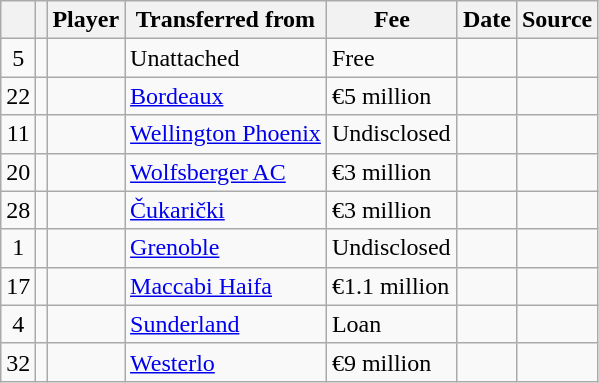<table class="wikitable plainrowheaders sortable">
<tr>
<th></th>
<th></th>
<th scope="col">Player</th>
<th>Transferred from</th>
<th style="width: 80px;">Fee</th>
<th scope="col">Date</th>
<th scope="col">Source</th>
</tr>
<tr>
<td align="center">5</td>
<td align="center"></td>
<td></td>
<td>Unattached</td>
<td>Free</td>
<td></td>
<td></td>
</tr>
<tr>
<td align="center">22</td>
<td align="center"></td>
<td></td>
<td> <a href='#'>Bordeaux</a></td>
<td>€5 million</td>
<td></td>
<td></td>
</tr>
<tr>
<td align="center">11</td>
<td align="center"></td>
<td></td>
<td> <a href='#'>Wellington Phoenix</a></td>
<td>Undisclosed</td>
<td></td>
<td></td>
</tr>
<tr>
<td align="center">20</td>
<td align="center"></td>
<td></td>
<td> <a href='#'>Wolfsberger AC</a></td>
<td>€3 million</td>
<td></td>
<td></td>
</tr>
<tr>
<td align="center">28</td>
<td align="center"></td>
<td></td>
<td> <a href='#'>Čukarički</a></td>
<td>€3 million</td>
<td></td>
<td></td>
</tr>
<tr>
<td align="center">1</td>
<td align="center"></td>
<td></td>
<td> <a href='#'>Grenoble</a></td>
<td>Undisclosed</td>
<td></td>
<td></td>
</tr>
<tr>
<td align="center">17</td>
<td align="center"></td>
<td></td>
<td> <a href='#'>Maccabi Haifa</a></td>
<td>€1.1 million</td>
<td></td>
<td></td>
</tr>
<tr>
<td align="center">4</td>
<td align="center"></td>
<td></td>
<td> <a href='#'>Sunderland</a></td>
<td>Loan</td>
<td></td>
<td></td>
</tr>
<tr>
<td align="center">32</td>
<td align="center"></td>
<td></td>
<td> <a href='#'>Westerlo</a></td>
<td>€9 million</td>
<td></td>
<td></td>
</tr>
</table>
